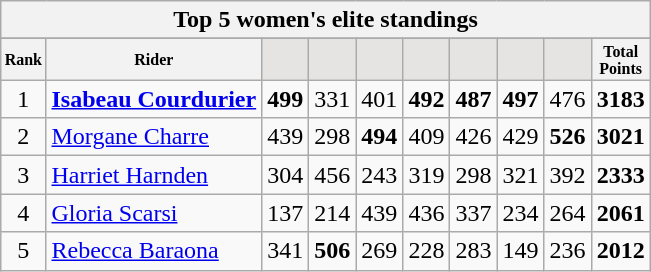<table class="wikitable sortable">
<tr>
<th colspan=27 align="center"><strong>Top 5 women's elite standings</strong></th>
</tr>
<tr>
</tr>
<tr style="font-size:8pt;font-weight:bold">
<th align="center">Rank</th>
<th align="center">Rider</th>
<th class=unsortable style="background:#E5E4E2;"><small></small></th>
<th class=unsortable style="background:#E5E4E2;"><small></small></th>
<th class=unsortable style="background:#E5E4E2;"><small></small></th>
<th class=unsortable style="background:#E5E4E2;"><small></small></th>
<th class=unsortable style="background:#E5E4E2;"><small></small></th>
<th class=unsortable style="background:#E5E4E2;"><small></small></th>
<th class=unsortable style="background:#E5E4E2;"><small></small></th>
<th align="center">Total<br>Points</th>
</tr>
<tr>
<td align=center>1</td>
<td> <strong><a href='#'>Isabeau Courdurier</a></strong></td>
<td align=center><strong>499</strong></td>
<td align=center>331</td>
<td align=center>401</td>
<td align=center><strong>492</strong></td>
<td align=center><strong>487</strong></td>
<td align=center><strong>497</strong></td>
<td align=center>476</td>
<td align=center><strong>3183</strong></td>
</tr>
<tr>
<td align=center>2</td>
<td> <a href='#'>Morgane Charre</a></td>
<td align=center>439</td>
<td align=center>298</td>
<td align=center><strong>494</strong></td>
<td align=center>409</td>
<td align=center>426</td>
<td align=center>429</td>
<td align=center><strong>526</strong></td>
<td align=center><strong>3021</strong></td>
</tr>
<tr>
<td align=center>3</td>
<td> <a href='#'>Harriet Harnden</a></td>
<td align=center>304</td>
<td align=center>456</td>
<td align=center>243</td>
<td align=center>319</td>
<td align=center>298</td>
<td align=center>321</td>
<td align=center>392</td>
<td align=center><strong>2333</strong></td>
</tr>
<tr>
<td align=center>4</td>
<td> <a href='#'>Gloria Scarsi</a></td>
<td align=center>137</td>
<td align=center>214</td>
<td align=center>439</td>
<td align=center>436</td>
<td align=center>337</td>
<td align=center>234</td>
<td align=center>264</td>
<td align=center><strong>2061</strong></td>
</tr>
<tr>
<td align=center>5</td>
<td> <a href='#'>Rebecca Baraona</a></td>
<td align=center>341</td>
<td align=center><strong>506</strong></td>
<td align=center>269</td>
<td align=center>228</td>
<td align=center>283</td>
<td align=center>149</td>
<td align=center>236</td>
<td align=center><strong>2012</strong><br></td>
</tr>
</table>
